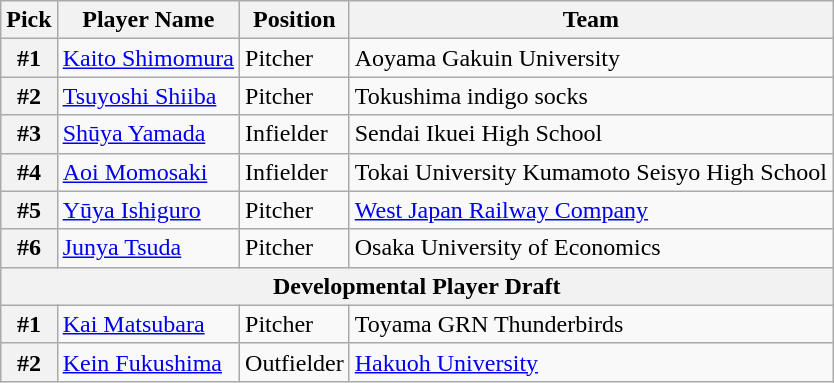<table class="wikitable">
<tr>
<th>Pick</th>
<th>Player Name</th>
<th>Position</th>
<th>Team</th>
</tr>
<tr>
<th>#1</th>
<td><a href='#'>Kaito Shimomura</a></td>
<td>Pitcher</td>
<td>Aoyama Gakuin University</td>
</tr>
<tr>
<th>#2</th>
<td><a href='#'>Tsuyoshi Shiiba</a></td>
<td>Pitcher</td>
<td>Tokushima indigo socks</td>
</tr>
<tr>
<th>#3</th>
<td><a href='#'>Shūya Yamada</a></td>
<td>Infielder</td>
<td>Sendai Ikuei High School</td>
</tr>
<tr>
<th>#4</th>
<td><a href='#'>Aoi Momosaki</a></td>
<td>Infielder</td>
<td>Tokai University Kumamoto Seisyo High School</td>
</tr>
<tr>
<th>#5</th>
<td><a href='#'>Yūya Ishiguro</a></td>
<td>Pitcher</td>
<td><a href='#'>West Japan Railway Company</a></td>
</tr>
<tr>
<th>#6</th>
<td><a href='#'>Junya Tsuda</a></td>
<td>Pitcher</td>
<td>Osaka University of Economics</td>
</tr>
<tr>
<th colspan="5">Developmental Player Draft</th>
</tr>
<tr>
<th>#1</th>
<td><a href='#'>Kai Matsubara</a></td>
<td>Pitcher</td>
<td>Toyama GRN Thunderbirds</td>
</tr>
<tr>
<th>#2</th>
<td><a href='#'>Kein Fukushima</a></td>
<td>Outfielder</td>
<td><a href='#'>Hakuoh University</a></td>
</tr>
</table>
